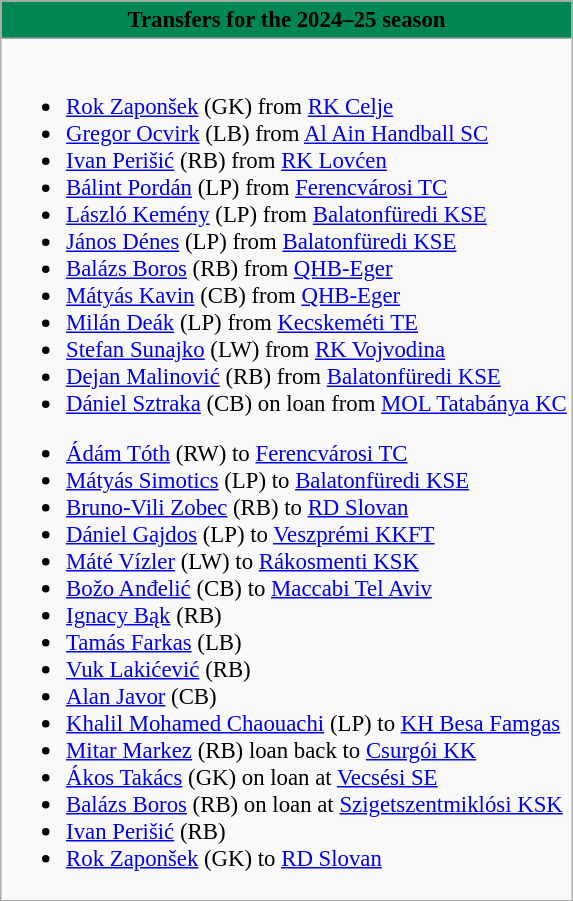<table class="wikitable collapsible collapsed" style="font-size:95%">
<tr>
<th style="color:black; background:#008751"> <strong>Transfers for the 2024–25 season</strong></th>
</tr>
<tr>
<td><br>
<ul><li> <a href='#'>Rok Zaponšek</a> (GK) from  <a href='#'>RK Celje</a></li><li> <a href='#'>Gregor Ocvirk</a> (LB) from  <a href='#'>Al Ain Handball SC</a></li><li> <a href='#'>Ivan Perišić</a> (RB) from  <a href='#'>RK Lovćen</a></li><li> <a href='#'>Bálint Pordán</a> (LP) from  <a href='#'>Ferencvárosi TC</a></li><li> <a href='#'>László Kemény</a> (LP) from  <a href='#'>Balatonfüredi KSE</a></li><li> <a href='#'>János Dénes</a> (LP) from  <a href='#'>Balatonfüredi KSE</a></li><li> <a href='#'>Balázs Boros</a> (RB) from  <a href='#'>QHB-Eger</a></li><li> <a href='#'>Mátyás Kavin</a> (CB) from  <a href='#'>QHB-Eger</a></li><li> <a href='#'>Milán Deák</a> (LP) from  <a href='#'>Kecskeméti TE</a></li><li> <a href='#'>Stefan Sunajko</a> (LW) from  <a href='#'>RK Vojvodina</a></li><li> <a href='#'>Dejan Malinović</a> (RB) from  <a href='#'>Balatonfüredi KSE</a></li><li> <a href='#'>Dániel Sztraka</a> (CB) on loan from  <a href='#'>MOL Tatabánya KC</a></li></ul><ul><li> <a href='#'>Ádám Tóth</a> (RW) to  <a href='#'>Ferencvárosi TC</a></li><li> <a href='#'>Mátyás Simotics</a> (LP) to  <a href='#'>Balatonfüredi KSE</a></li><li> <a href='#'>Bruno-Vili Zobec</a> (RB) to  <a href='#'>RD Slovan</a></li><li> <a href='#'>Dániel Gajdos</a> (LP) to  <a href='#'>Veszprémi KKFT</a></li><li> <a href='#'>Máté Vízler</a> (LW) to  <a href='#'>Rákosmenti KSK</a></li><li> <a href='#'>Božo Anđelić</a> (CB) to  <a href='#'>Maccabi Tel Aviv</a></li><li> <a href='#'>Ignacy Bąk</a> (RB)</li><li> <a href='#'>Tamás Farkas</a> (LB)</li><li> <a href='#'>Vuk Lakićević</a> (RB)</li><li> <a href='#'>Alan Javor</a> (CB)</li><li> <a href='#'>Khalil Mohamed Chaouachi</a> (LP) to  <a href='#'>KH Besa Famgas</a></li><li> <a href='#'>Mitar Markez</a> (RB) loan back to  <a href='#'>Csurgói KK</a></li><li> <a href='#'>Ákos Takács</a> (GK) on loan at  <a href='#'>Vecsési SE</a></li><li> <a href='#'>Balázs Boros</a> (RB) on loan at  <a href='#'>Szigetszentmiklósi KSK</a></li><li> <a href='#'>Ivan Perišić</a> (RB)</li><li> <a href='#'>Rok Zaponšek</a> (GK) to  <a href='#'>RD Slovan</a></li></ul></td>
</tr>
</table>
